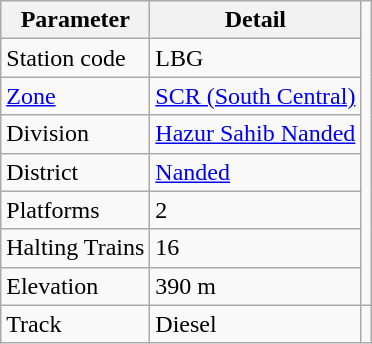<table class="wikitable">
<tr>
<th>Parameter</th>
<th>Detail</th>
</tr>
<tr>
<td>Station code</td>
<td>LBG</td>
</tr>
<tr>
<td><a href='#'>Zone</a></td>
<td><a href='#'>SCR (South Central)</a></td>
</tr>
<tr>
<td>Division</td>
<td><a href='#'>Hazur Sahib Nanded</a></td>
</tr>
<tr>
<td>District</td>
<td><a href='#'>Nanded</a></td>
</tr>
<tr>
<td>Platforms</td>
<td>2</td>
</tr>
<tr>
<td>Halting Trains</td>
<td>16</td>
</tr>
<tr>
<td>Elevation</td>
<td>390 m</td>
</tr>
<tr>
<td>Track</td>
<td>Diesel</td>
<td></td>
</tr>
</table>
